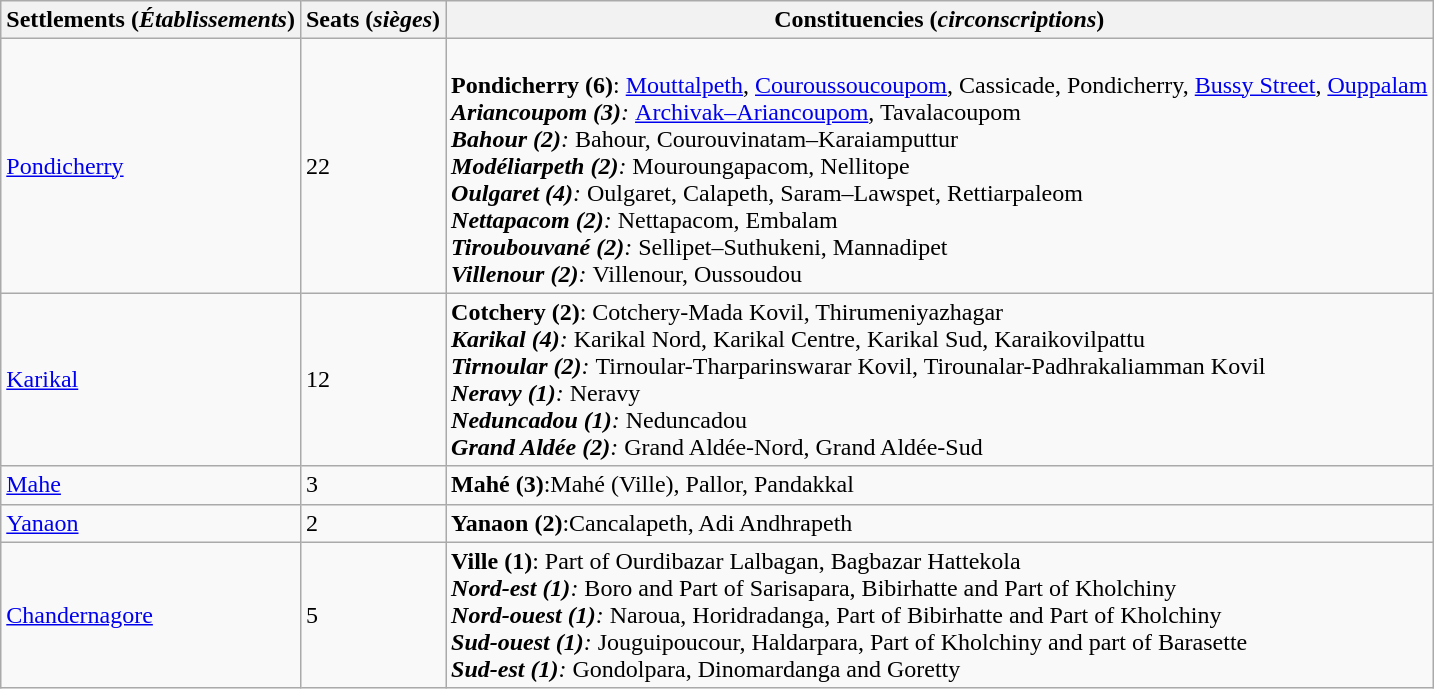<table class="wikitable sortable">
<tr>
<th>Settlements (<em>Établissements</em>)</th>
<th>Seats (<em>sièges</em>)</th>
<th>Constituencies (<em>circonscriptions</em>)</th>
</tr>
<tr>
<td><a href='#'>Pondicherry</a></td>
<td>22</td>
<td><br><strong>Pondicherry (6)</strong>: <a href='#'>Mouttalpeth</a>, <a href='#'>Couroussoucoupom</a>, Cassicade, Pondicherry, <a href='#'>Bussy Street</a>, <a href='#'>Ouppalam</a><em>
<br><strong>Ariancoupom (3)</strong>: </em><a href='#'>Archivak–Ariancoupom</a>, Tavalacoupom<em>
<br><strong>Bahour (2)</strong>: </em>Bahour, Courouvinatam–Karaiamputtur<em>
<br><strong>Modéliarpeth (2)</strong>: </em>Mouroungapacom, Nellitope<em>
<br><strong>Oulgaret (4)</strong>: </em>Oulgaret, Calapeth, Saram–Lawspet, Rettiarpaleom<em>
<br><strong>Nettapacom (2)</strong>: </em>Nettapacom, Embalam<em>
<br><strong>Tiroubouvané (2)</strong>: </em>Sellipet–Suthukeni, Mannadipet<em>
<br><strong>Villenour (2)</strong>: </em>Villenour, Oussoudou<em></td>
</tr>
<tr>
<td><a href='#'>Karikal</a></td>
<td>12</td>
<td><strong>Cotchery (2)</strong>: </em>Cotchery-Mada Kovil, Thirumeniyazhagar<em><br><strong>Karikal (4)</strong>: </em>Karikal Nord, Karikal Centre, Karikal Sud, Karaikovilpattu<em><br><strong>Tirnoular (2)</strong>: </em>Tirnoular-Tharparinswarar Kovil, Tirounalar-Padhrakaliamman Kovil<em> <br><strong>Neravy (1)</strong>: </em>Neravy<em><br><strong>Neduncadou (1)</strong>: </em>Neduncadou<em><br><strong>Grand Aldée (2)</strong>: </em>Grand Aldée-Nord, Grand Aldée-Sud<em></td>
</tr>
<tr>
<td><a href='#'>Mahe</a></td>
<td>3</td>
<td><strong>Mahé (3)</strong>:</em>Mahé (Ville), Pallor, Pandakkal<em></td>
</tr>
<tr>
<td><a href='#'>Yanaon</a></td>
<td>2</td>
<td><strong>Yanaon (2)</strong>:</em>Cancalapeth, Adi Andhrapeth<em></td>
</tr>
<tr>
<td><a href='#'>Chandernagore</a></td>
<td>5</td>
<td><strong>Ville (1)</strong>: </em>Part of Ourdibazar Lalbagan, Bagbazar Hattekola<em><br> <strong>Nord-est (1)</strong>: </em>Boro and Part of Sarisapara, Bibirhatte and Part of Kholchiny<em><br> <strong>Nord-ouest (1)</strong>: </em>Naroua, Horidradanga, Part of Bibirhatte and Part of Kholchiny<em><br> <strong>Sud-ouest (1)</strong>: </em>Jouguipoucour, Haldarpara, Part of Kholchiny and part of Barasette<em><br> <strong>Sud-est (1)</strong>: </em>Gondolpara, Dinomardanga and Goretty<em></td>
</tr>
</table>
